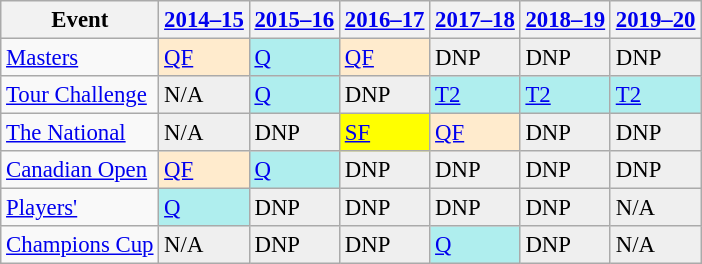<table class="wikitable" style="font-size:95%;">
<tr>
<th>Event</th>
<th><a href='#'>2014–15</a></th>
<th><a href='#'>2015–16</a></th>
<th><a href='#'>2016–17</a></th>
<th><a href='#'>2017–18</a></th>
<th><a href='#'>2018–19</a></th>
<th><a href='#'>2019–20</a></th>
</tr>
<tr>
<td><a href='#'>Masters</a></td>
<td style="background:#ffebcd;"><a href='#'>QF</a></td>
<td style="background:#afeeee;"><a href='#'>Q</a></td>
<td style="background:#ffebcd;"><a href='#'>QF</a></td>
<td style="background:#EFEFEF;">DNP</td>
<td style="background:#EFEFEF;">DNP</td>
<td style="background:#EFEFEF;">DNP</td>
</tr>
<tr>
<td><a href='#'>Tour Challenge</a></td>
<td style="background:#EFEFEF;">N/A</td>
<td style="background:#afeeee;"><a href='#'>Q</a></td>
<td style="background:#EFEFEF;">DNP</td>
<td style="background:#afeeee;"><a href='#'>T2</a></td>
<td style="background:#afeeee;"><a href='#'>T2</a></td>
<td style="background:#afeeee;"><a href='#'>T2</a></td>
</tr>
<tr>
<td><a href='#'>The National</a></td>
<td style="background:#EFEFEF;">N/A</td>
<td style="background:#EFEFEF;">DNP</td>
<td style="background:yellow;"><a href='#'>SF</a></td>
<td style="background:#ffebcd;"><a href='#'>QF</a></td>
<td style="background:#EFEFEF;">DNP</td>
<td style="background:#EFEFEF;">DNP</td>
</tr>
<tr>
<td><a href='#'>Canadian Open</a></td>
<td style="background:#ffebcd;"><a href='#'>QF</a></td>
<td style="background:#afeeee;"><a href='#'>Q</a></td>
<td style="background:#EFEFEF;">DNP</td>
<td style="background:#EFEFEF;">DNP</td>
<td style="background:#EFEFEF;">DNP</td>
<td style="background:#EFEFEF;">DNP</td>
</tr>
<tr>
<td><a href='#'>Players'</a></td>
<td style="background:#afeeee;"><a href='#'>Q</a></td>
<td style="background:#EFEFEF;">DNP</td>
<td style="background:#EFEFEF;">DNP</td>
<td style="background:#EFEFEF;">DNP</td>
<td style="background:#EFEFEF;">DNP</td>
<td style="background:#EFEFEF;">N/A</td>
</tr>
<tr>
<td><a href='#'>Champions Cup</a></td>
<td style="background:#EFEFEF;">N/A</td>
<td style="background:#EFEFEF;">DNP</td>
<td style="background:#EFEFEF;">DNP</td>
<td style="background:#afeeee;"><a href='#'>Q</a></td>
<td style="background:#EFEFEF;">DNP</td>
<td style="background:#EFEFEF;">N/A</td>
</tr>
</table>
